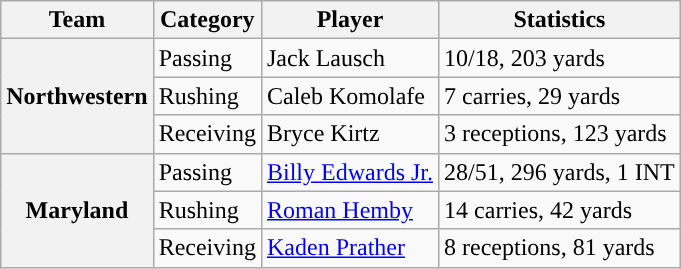<table class="wikitable" style="float:right">
<tr>
<th>Team</th>
<th>Category</th>
<th>Player</th>
<th>Statistics</th>
</tr>
<tr>
<th rowspan=3>Northwestern</th>
<td>Passing</td>
<td>Jack Lausch</td>
<td>10/18, 203 yards</td>
</tr>
<tr>
<td>Rushing</td>
<td>Caleb Komolafe</td>
<td>7 carries, 29 yards</td>
</tr>
<tr>
<td>Receiving</td>
<td>Bryce Kirtz</td>
<td>3 receptions, 123 yards</td>
</tr>
<tr>
<th rowspan=3>Maryland</th>
<td>Passing</td>
<td><a href='#'>Billy Edwards Jr.</a></td>
<td>28/51, 296 yards, 1 INT</td>
</tr>
<tr>
<td>Rushing</td>
<td><a href='#'>Roman Hemby</a></td>
<td>14 carries, 42 yards</td>
</tr>
<tr>
<td>Receiving</td>
<td><a href='#'>Kaden Prather</a></td>
<td>8 receptions, 81 yards</td>
</tr>
</table>
